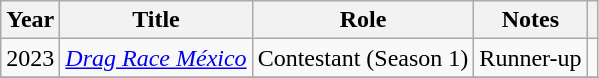<table class="wikitable">
<tr>
<th>Year</th>
<th>Title</th>
<th>Role</th>
<th>Notes</th>
<th style="text-align: center;" class="unsortable"></th>
</tr>
<tr>
<td>2023</td>
<td><em><a href='#'>Drag Race México</a></em></td>
<td>Contestant (Season 1)</td>
<td>Runner-up</td>
<td></td>
</tr>
<tr>
</tr>
</table>
